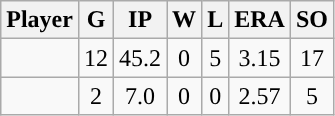<table class="wikitable sortable">
<tr>
<th>Player</th>
<th>G</th>
<th>IP</th>
<th>W</th>
<th>L</th>
<th>ERA</th>
<th>SO</th>
</tr>
<tr align="center">
<td></td>
<td>12</td>
<td>45.2</td>
<td>0</td>
<td>5</td>
<td>3.15</td>
<td>17</td>
</tr>
<tr align="center">
<td></td>
<td>2</td>
<td>7.0</td>
<td>0</td>
<td>0</td>
<td>2.57</td>
<td>5</td>
</tr>
</table>
